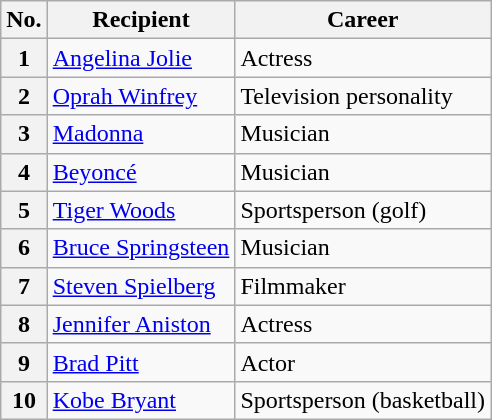<table class="wikitable plainrowheaders">
<tr>
<th scope="col">No.</th>
<th scope="col">Recipient</th>
<th scope="col">Career</th>
</tr>
<tr>
<th scope="row">1</th>
<td> <a href='#'>Angelina Jolie</a></td>
<td>Actress</td>
</tr>
<tr>
<th scope="row">2</th>
<td> <a href='#'>Oprah Winfrey</a></td>
<td>Television personality</td>
</tr>
<tr>
<th scope="row">3</th>
<td> <a href='#'>Madonna</a></td>
<td>Musician</td>
</tr>
<tr>
<th scope="row">4</th>
<td> <a href='#'>Beyoncé</a></td>
<td>Musician</td>
</tr>
<tr>
<th scope="row">5</th>
<td> <a href='#'>Tiger Woods</a></td>
<td>Sportsperson (golf)</td>
</tr>
<tr>
<th scope="row">6</th>
<td> <a href='#'>Bruce Springsteen</a></td>
<td>Musician</td>
</tr>
<tr>
<th scope="row">7</th>
<td> <a href='#'>Steven Spielberg</a></td>
<td>Filmmaker</td>
</tr>
<tr>
<th scope="row">8</th>
<td> <a href='#'>Jennifer Aniston</a></td>
<td>Actress</td>
</tr>
<tr>
<th scope="row">9</th>
<td> <a href='#'>Brad Pitt</a></td>
<td>Actor</td>
</tr>
<tr>
<th scope="row">10</th>
<td> <a href='#'>Kobe Bryant</a></td>
<td>Sportsperson (basketball)</td>
</tr>
</table>
